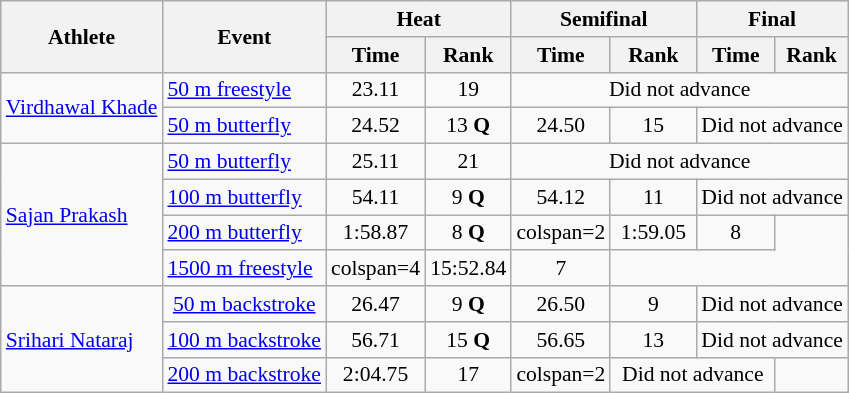<table class=wikitable style=font-size:90%;text-align:center;>
<tr>
<th rowspan="2">Athlete</th>
<th rowspan="2">Event</th>
<th colspan="2">Heat</th>
<th colspan="2">Semifinal</th>
<th colspan="2">Final</th>
</tr>
<tr>
<th>Time</th>
<th>Rank</th>
<th>Time</th>
<th>Rank</th>
<th>Time</th>
<th>Rank</th>
</tr>
<tr>
<td align=left rowspan="2"><a href='#'>Virdhawal Khade</a></td>
<td align=left><a href='#'>50 m freestyle</a></td>
<td>23.11</td>
<td>19</td>
<td colspan=4>Did not advance</td>
</tr>
<tr>
<td align=left><a href='#'>50 m butterfly</a></td>
<td>24.52</td>
<td>13 <strong>Q</strong></td>
<td>24.50</td>
<td>15</td>
<td colspan=2>Did not advance</td>
</tr>
<tr>
<td align=left rowspan="4"><a href='#'>Sajan Prakash</a></td>
<td align=left><a href='#'>50 m butterfly</a></td>
<td>25.11</td>
<td>21</td>
<td colspan=4>Did not advance</td>
</tr>
<tr>
<td align=left><a href='#'>100 m butterfly</a></td>
<td>54.11</td>
<td>9 <strong>Q</strong></td>
<td>54.12</td>
<td>11</td>
<td colspan=2>Did not advance</td>
</tr>
<tr>
<td align=left><a href='#'>200 m butterfly</a></td>
<td>1:58.87</td>
<td>8 <strong>Q</strong></td>
<td>colspan=2 </td>
<td>1:59.05</td>
<td>8</td>
</tr>
<tr>
<td align=left><a href='#'>1500 m freestyle</a></td>
<td>colspan=4 </td>
<td>15:52.84</td>
<td>7</td>
</tr>
<tr>
<td align=left rowspan="3"><a href='#'>Srihari Nataraj</a></td>
<td><a href='#'>50 m backstroke</a></td>
<td>26.47</td>
<td>9 <strong>Q</strong></td>
<td>26.50</td>
<td>9</td>
<td colspan=2>Did not advance</td>
</tr>
<tr>
<td align=left><a href='#'>100 m backstroke</a></td>
<td>56.71</td>
<td>15 <strong>Q</strong></td>
<td>56.65</td>
<td>13</td>
<td colspan=2>Did not advance</td>
</tr>
<tr>
<td align=left><a href='#'>200 m backstroke</a></td>
<td>2:04.75</td>
<td>17</td>
<td>colspan=2 </td>
<td colspan="2">Did not advance</td>
</tr>
</table>
